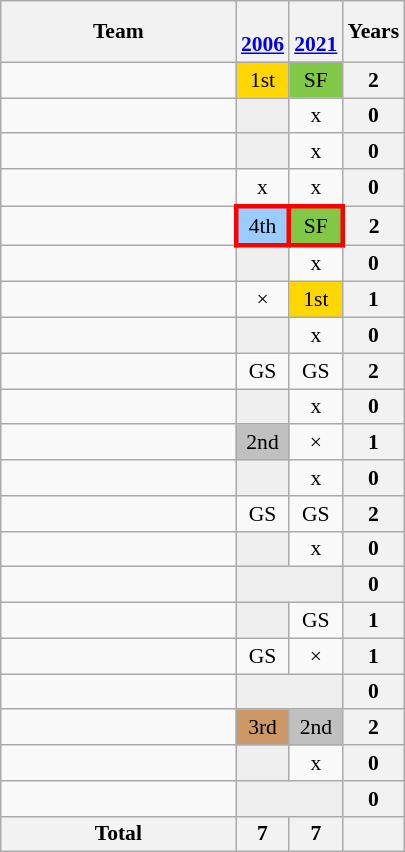<table class="wikitable" style="text-align:center; font-size:90%">
<tr>
<th width=150>Team</th>
<th><br><a href='#'>2006</a></th>
<th><br><a href='#'>2021</a></th>
<th>Years</th>
</tr>
<tr>
<td align=left></td>
<td bgcolor=Gold>1st</td>
<td bgcolor=#81c846>SF</td>
<th>2</th>
</tr>
<tr>
<td align=left></td>
<td bgcolor=#efefef></td>
<td>x</td>
<th>0</th>
</tr>
<tr>
<td align=left></td>
<td bgcolor=#efefef></td>
<td>x</td>
<th>0</th>
</tr>
<tr>
<td align=left></td>
<td>x</td>
<td>x</td>
<th>0</th>
</tr>
<tr>
<td align=left></td>
<td style="border: 3px solid red" bgcolor=#9acdff>4th</td>
<td style="border: 3px solid red" bgcolor=#81c846>SF</td>
<th>2</th>
</tr>
<tr>
<td align=left></td>
<td bgcolor=#efefef></td>
<td>x</td>
<th>0</th>
</tr>
<tr>
<td align=left></td>
<td>×</td>
<td bgcolor=Gold>1st</td>
<th>1</th>
</tr>
<tr .>
<td align=left></td>
<td bgcolor=#efefef></td>
<td>x</td>
<th>0</th>
</tr>
<tr>
<td align=left></td>
<td>GS</td>
<td>GS</td>
<th>2</th>
</tr>
<tr>
<td align=left></td>
<td bgcolor=#efefef></td>
<td>x</td>
<th>0</th>
</tr>
<tr>
<td align=left></td>
<td bgcolor=Silver>2nd</td>
<td>×</td>
<th>1</th>
</tr>
<tr>
<td align=left></td>
<td bgcolor=#efefef></td>
<td>x</td>
<th>0</th>
</tr>
<tr>
<td align=left></td>
<td>GS</td>
<td>GS</td>
<th>2</th>
</tr>
<tr>
<td align=left></td>
<td bgcolor=#efefef></td>
<td>x</td>
<th>0</th>
</tr>
<tr>
<td align=left></td>
<td bgcolor=#efefef colspan=2></td>
<th>0</th>
</tr>
<tr>
<td align=left></td>
<td bgcolor=#efefef></td>
<td>GS</td>
<th>1</th>
</tr>
<tr>
<td align=left></td>
<td>GS</td>
<td>×</td>
<th>1</th>
</tr>
<tr>
<td align=left></td>
<td bgcolor=#efefef colspan=2></td>
<th>0</th>
</tr>
<tr>
<td align=left></td>
<td bgcolor=#cc9966>3rd</td>
<td bgcolor=Silver>2nd</td>
<th>2</th>
</tr>
<tr>
<td align=left></td>
<td bgcolor=#efefef></td>
<td>x</td>
<th>0</th>
</tr>
<tr>
<td align=left></td>
<td bgcolor=#efefef colspan=2></td>
<th>0</th>
</tr>
<tr>
<th>Total</th>
<th>7</th>
<th>7</th>
<th></th>
</tr>
</table>
